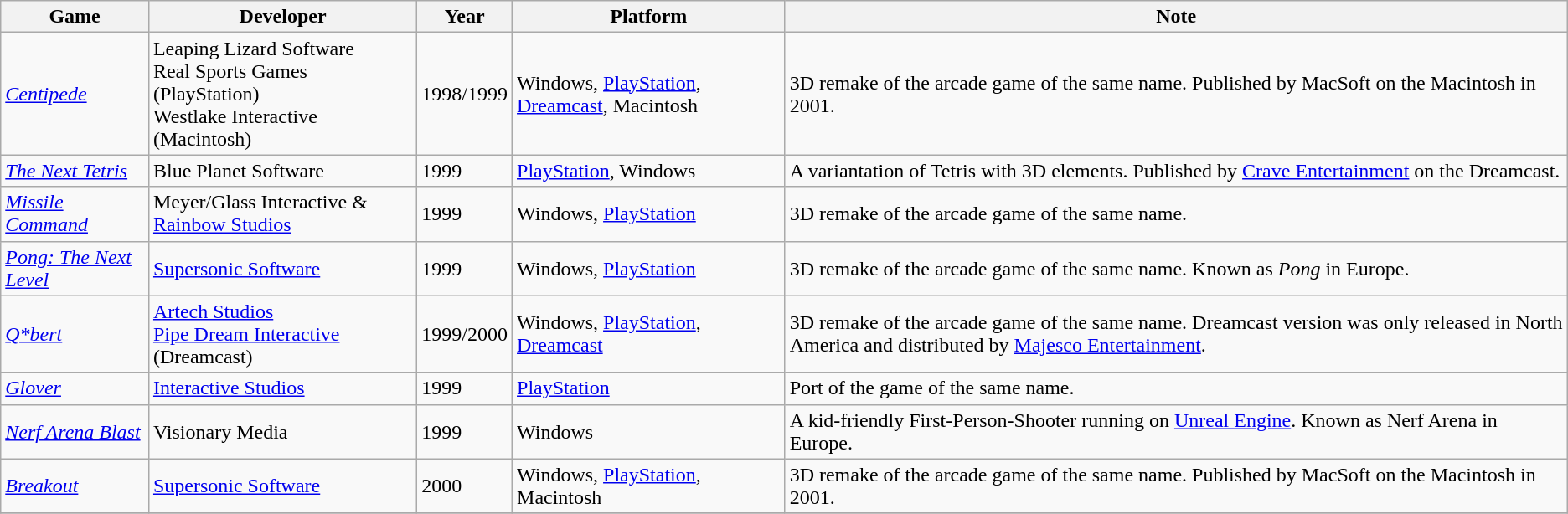<table class="wikitable sortable">
<tr>
<th>Game</th>
<th>Developer</th>
<th>Year</th>
<th>Platform</th>
<th>Note</th>
</tr>
<tr>
<td><em><a href='#'>Centipede</a></em></td>
<td>Leaping Lizard Software<br>Real Sports Games (PlayStation)<br>Westlake Interactive (Macintosh)</td>
<td>1998/1999</td>
<td>Windows, <a href='#'>PlayStation</a>, <a href='#'>Dreamcast</a>, Macintosh</td>
<td>3D remake of the arcade game of the same name. Published by MacSoft on the Macintosh in 2001.</td>
</tr>
<tr>
<td><em><a href='#'>The Next Tetris</a></em></td>
<td>Blue Planet Software</td>
<td>1999</td>
<td><a href='#'>PlayStation</a>, Windows</td>
<td>A variantation of Tetris with 3D elements. Published by <a href='#'>Crave Entertainment</a> on the Dreamcast.</td>
</tr>
<tr>
<td><em><a href='#'>Missile Command</a></em></td>
<td>Meyer/Glass Interactive & <a href='#'>Rainbow Studios</a></td>
<td>1999</td>
<td>Windows, <a href='#'>PlayStation</a></td>
<td>3D remake of the arcade game of the same name.</td>
</tr>
<tr>
<td><em><a href='#'>Pong: The Next Level</a></em></td>
<td><a href='#'>Supersonic Software</a></td>
<td>1999</td>
<td>Windows, <a href='#'>PlayStation</a></td>
<td>3D remake of the arcade game of the same name. Known as <em>Pong</em> in Europe.</td>
</tr>
<tr>
<td><em><a href='#'>Q*bert</a></em></td>
<td><a href='#'>Artech Studios</a><br><a href='#'>Pipe Dream Interactive</a> (Dreamcast)</td>
<td>1999/2000</td>
<td>Windows, <a href='#'>PlayStation</a>, <a href='#'>Dreamcast</a></td>
<td>3D remake of the arcade game of the same name. Dreamcast version was only released in North America and distributed by <a href='#'>Majesco Entertainment</a>.</td>
</tr>
<tr>
<td><em><a href='#'>Glover</a></em></td>
<td><a href='#'>Interactive Studios</a></td>
<td>1999</td>
<td><a href='#'>PlayStation</a></td>
<td>Port of the game of the same name.</td>
</tr>
<tr>
<td><em><a href='#'>Nerf Arena Blast</a></em></td>
<td>Visionary Media</td>
<td>1999</td>
<td>Windows</td>
<td>A kid-friendly First-Person-Shooter running on <a href='#'>Unreal Engine</a>. Known as Nerf Arena in Europe.</td>
</tr>
<tr>
<td><em><a href='#'>Breakout</a></em></td>
<td><a href='#'>Supersonic Software</a></td>
<td>2000</td>
<td>Windows, <a href='#'>PlayStation</a>, Macintosh</td>
<td>3D remake of the arcade game of the same name. Published by MacSoft on the Macintosh in 2001.</td>
</tr>
<tr>
</tr>
</table>
